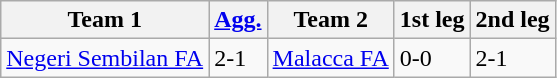<table class="wikitable">
<tr>
<th>Team 1</th>
<th><a href='#'><abbr>Agg.</abbr></a></th>
<th>Team 2</th>
<th>1st leg</th>
<th>2nd leg</th>
</tr>
<tr>
<td><a href='#'>Negeri Sembilan FA</a></td>
<td>2-1</td>
<td><a href='#'>Malacca FA</a></td>
<td>0-0</td>
<td>2-1</td>
</tr>
</table>
